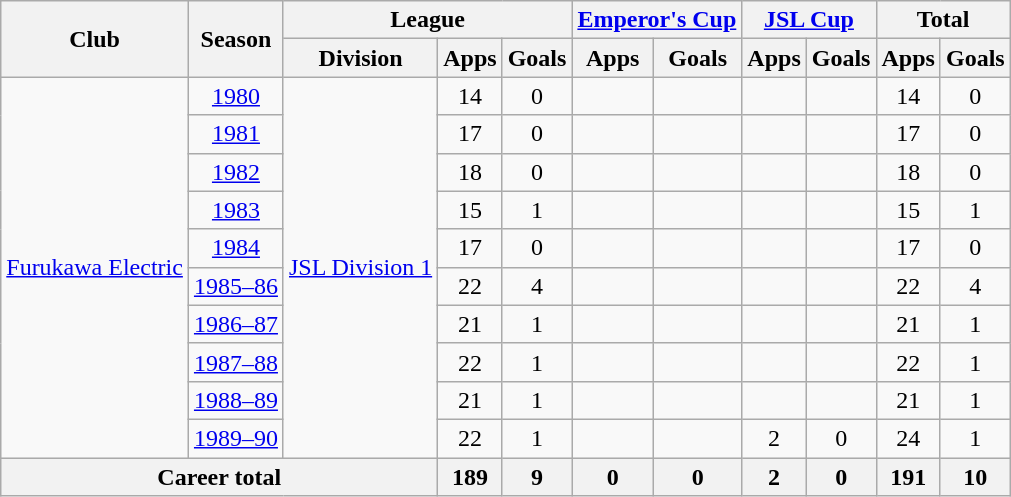<table class="wikitable" style="text-align:center">
<tr>
<th rowspan="2">Club</th>
<th rowspan="2">Season</th>
<th colspan="3">League</th>
<th colspan="2"><a href='#'>Emperor's Cup</a></th>
<th colspan="2"><a href='#'>JSL Cup</a></th>
<th colspan="2">Total</th>
</tr>
<tr>
<th>Division</th>
<th>Apps</th>
<th>Goals</th>
<th>Apps</th>
<th>Goals</th>
<th>Apps</th>
<th>Goals</th>
<th>Apps</th>
<th>Goals</th>
</tr>
<tr>
<td rowspan="10"><a href='#'>Furukawa Electric</a></td>
<td><a href='#'>1980</a></td>
<td rowspan="10"><a href='#'>JSL Division 1</a></td>
<td>14</td>
<td>0</td>
<td></td>
<td></td>
<td></td>
<td></td>
<td>14</td>
<td>0</td>
</tr>
<tr>
<td><a href='#'>1981</a></td>
<td>17</td>
<td>0</td>
<td></td>
<td></td>
<td></td>
<td></td>
<td>17</td>
<td>0</td>
</tr>
<tr>
<td><a href='#'>1982</a></td>
<td>18</td>
<td>0</td>
<td></td>
<td></td>
<td></td>
<td></td>
<td>18</td>
<td>0</td>
</tr>
<tr>
<td><a href='#'>1983</a></td>
<td>15</td>
<td>1</td>
<td></td>
<td></td>
<td></td>
<td></td>
<td>15</td>
<td>1</td>
</tr>
<tr>
<td><a href='#'>1984</a></td>
<td>17</td>
<td>0</td>
<td></td>
<td></td>
<td></td>
<td></td>
<td>17</td>
<td>0</td>
</tr>
<tr>
<td><a href='#'>1985–86</a></td>
<td>22</td>
<td>4</td>
<td></td>
<td></td>
<td></td>
<td></td>
<td>22</td>
<td>4</td>
</tr>
<tr>
<td><a href='#'>1986–87</a></td>
<td>21</td>
<td>1</td>
<td></td>
<td></td>
<td></td>
<td></td>
<td>21</td>
<td>1</td>
</tr>
<tr>
<td><a href='#'>1987–88</a></td>
<td>22</td>
<td>1</td>
<td></td>
<td></td>
<td></td>
<td></td>
<td>22</td>
<td>1</td>
</tr>
<tr>
<td><a href='#'>1988–89</a></td>
<td>21</td>
<td>1</td>
<td></td>
<td></td>
<td></td>
<td></td>
<td>21</td>
<td>1</td>
</tr>
<tr>
<td><a href='#'>1989–90</a></td>
<td>22</td>
<td>1</td>
<td></td>
<td></td>
<td>2</td>
<td>0</td>
<td>24</td>
<td>1</td>
</tr>
<tr>
<th colspan="3">Career total</th>
<th>189</th>
<th>9</th>
<th>0</th>
<th>0</th>
<th>2</th>
<th>0</th>
<th>191</th>
<th>10</th>
</tr>
</table>
